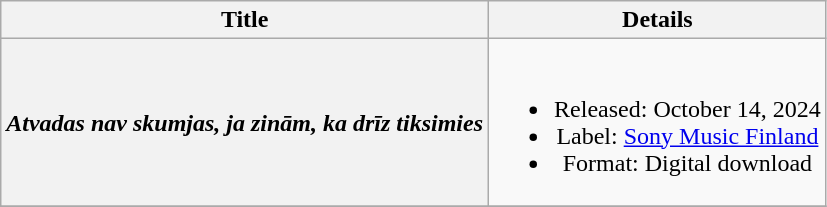<table class="wikitable plainrowheaders" style="text-align:center;">
<tr>
<th scope="col">Title</th>
<th scope="col">Details</th>
</tr>
<tr>
<th scope="row"><em>Atvadas nav skumjas, ja zinām, ka drīz tiksimies</em></th>
<td><br><ul><li>Released: October 14, 2024</li><li>Label: <a href='#'>Sony Music Finland</a></li><li>Format: Digital download</li></ul></td>
</tr>
<tr>
</tr>
</table>
